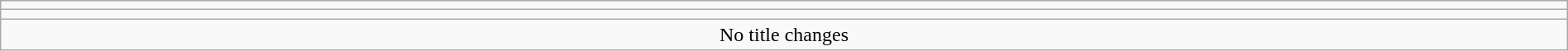<table class="wikitable" style="text-align:center; width:100%;">
<tr>
<td colspan=5></td>
</tr>
<tr>
<td colspan=5><strong></strong></td>
</tr>
<tr>
<td colspan="5">No title changes</td>
</tr>
</table>
